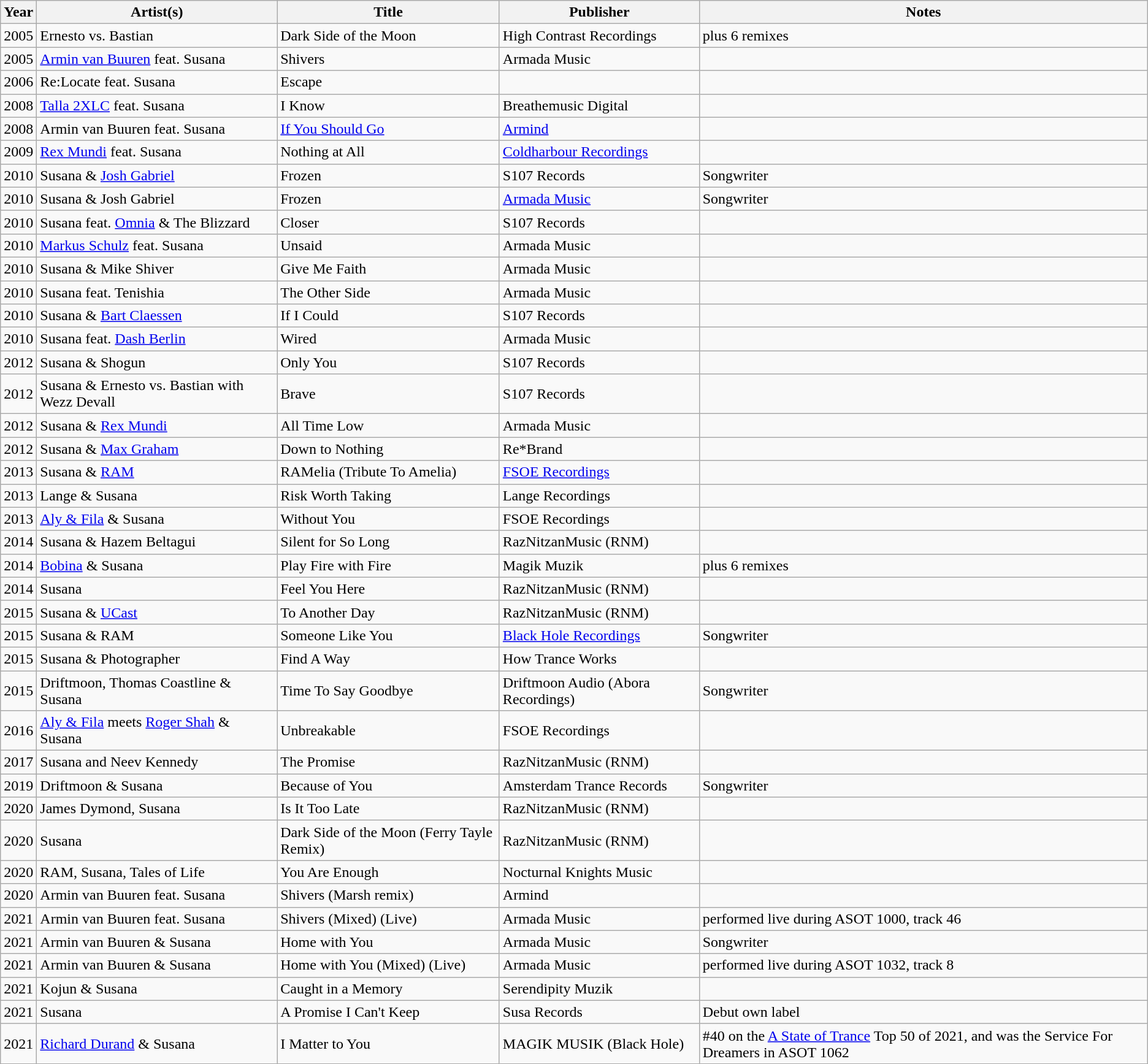<table class="wikitable sortable">
<tr>
<th>Year</th>
<th>Artist(s)</th>
<th>Title</th>
<th>Publisher</th>
<th class="unsortable">Notes</th>
</tr>
<tr>
<td>2005</td>
<td>Ernesto vs. Bastian</td>
<td>Dark Side of the Moon</td>
<td>High Contrast Recordings</td>
<td>plus 6 remixes</td>
</tr>
<tr>
<td>2005</td>
<td><a href='#'>Armin van Buuren</a> feat. Susana</td>
<td>Shivers</td>
<td>Armada Music</td>
<td></td>
</tr>
<tr>
<td>2006</td>
<td>Re:Locate feat. Susana</td>
<td>Escape</td>
<td></td>
<td></td>
</tr>
<tr>
<td>2008</td>
<td><a href='#'>Talla 2XLC</a> feat. Susana</td>
<td>I Know</td>
<td>Breathemusic Digital</td>
<td></td>
</tr>
<tr>
<td>2008</td>
<td>Armin van Buuren feat. Susana</td>
<td><a href='#'>If You Should Go</a></td>
<td><a href='#'>Armind</a></td>
<td></td>
</tr>
<tr>
<td>2009</td>
<td><a href='#'>Rex Mundi</a> feat. Susana</td>
<td>Nothing at All</td>
<td><a href='#'>Coldharbour Recordings</a></td>
<td></td>
</tr>
<tr>
<td>2010</td>
<td>Susana & <a href='#'>Josh Gabriel</a></td>
<td>Frozen</td>
<td>S107 Records</td>
<td>Songwriter</td>
</tr>
<tr>
<td>2010</td>
<td>Susana & Josh Gabriel</td>
<td>Frozen</td>
<td><a href='#'>Armada Music</a></td>
<td>Songwriter</td>
</tr>
<tr>
<td>2010</td>
<td>Susana feat. <a href='#'>Omnia</a> & The Blizzard</td>
<td>Closer</td>
<td>S107 Records</td>
<td></td>
</tr>
<tr>
<td>2010</td>
<td><a href='#'>Markus Schulz</a> feat. Susana</td>
<td>Unsaid</td>
<td>Armada Music</td>
<td></td>
</tr>
<tr>
<td>2010</td>
<td>Susana & Mike Shiver</td>
<td>Give Me Faith</td>
<td>Armada Music</td>
<td></td>
</tr>
<tr>
<td>2010</td>
<td>Susana feat. Tenishia</td>
<td>The Other Side</td>
<td>Armada Music</td>
<td></td>
</tr>
<tr>
<td>2010</td>
<td>Susana & <a href='#'>Bart Claessen</a></td>
<td>If I Could</td>
<td>S107 Records</td>
<td></td>
</tr>
<tr>
<td>2010</td>
<td>Susana feat. <a href='#'>Dash Berlin</a></td>
<td>Wired</td>
<td>Armada Music</td>
<td></td>
</tr>
<tr>
<td>2012</td>
<td>Susana & Shogun</td>
<td>Only You</td>
<td>S107 Records</td>
<td></td>
</tr>
<tr>
<td>2012</td>
<td>Susana & Ernesto vs. Bastian with Wezz Devall</td>
<td>Brave</td>
<td>S107 Records</td>
<td></td>
</tr>
<tr>
<td>2012</td>
<td>Susana & <a href='#'>Rex Mundi</a></td>
<td>All Time Low</td>
<td>Armada Music</td>
<td></td>
</tr>
<tr>
<td>2012</td>
<td>Susana & <a href='#'>Max Graham</a></td>
<td>Down to Nothing</td>
<td>Re*Brand</td>
<td></td>
</tr>
<tr>
<td>2013</td>
<td>Susana & <a href='#'>RAM</a></td>
<td>RAMelia (Tribute To Amelia)</td>
<td><a href='#'>FSOE Recordings</a></td>
<td></td>
</tr>
<tr>
<td>2013</td>
<td>Lange & Susana</td>
<td>Risk Worth Taking</td>
<td>Lange Recordings</td>
<td></td>
</tr>
<tr>
<td>2013</td>
<td><a href='#'>Aly & Fila</a> & Susana</td>
<td>Without You</td>
<td>FSOE Recordings</td>
<td></td>
</tr>
<tr>
<td>2014</td>
<td>Susana & Hazem Beltagui</td>
<td>Silent for So Long</td>
<td>RazNitzanMusic (RNM)</td>
<td></td>
</tr>
<tr>
<td>2014</td>
<td><a href='#'>Bobina</a> & Susana</td>
<td>Play Fire with Fire</td>
<td>Magik Muzik</td>
<td>plus 6 remixes</td>
</tr>
<tr>
<td>2014</td>
<td>Susana</td>
<td>Feel You Here</td>
<td>RazNitzanMusic (RNM)</td>
<td></td>
</tr>
<tr>
<td>2015</td>
<td>Susana & <a href='#'>UCast</a></td>
<td>To Another Day</td>
<td>RazNitzanMusic (RNM)</td>
<td></td>
</tr>
<tr>
<td>2015</td>
<td>Susana & RAM</td>
<td>Someone Like You</td>
<td><a href='#'>Black Hole Recordings</a></td>
<td>Songwriter</td>
</tr>
<tr>
<td>2015</td>
<td>Susana & Photographer</td>
<td>Find A Way</td>
<td>How Trance Works</td>
<td></td>
</tr>
<tr>
<td>2015</td>
<td>Driftmoon, Thomas Coastline & Susana</td>
<td>Time To Say Goodbye</td>
<td>Driftmoon Audio (Abora Recordings)</td>
<td>Songwriter</td>
</tr>
<tr>
<td>2016</td>
<td><a href='#'>Aly & Fila</a> meets <a href='#'>Roger Shah</a> & Susana</td>
<td>Unbreakable</td>
<td>FSOE Recordings</td>
<td></td>
</tr>
<tr>
<td>2017</td>
<td>Susana and Neev Kennedy</td>
<td>The Promise</td>
<td>RazNitzanMusic (RNM)</td>
<td></td>
</tr>
<tr>
<td>2019</td>
<td>Driftmoon & Susana</td>
<td>Because of You</td>
<td>Amsterdam Trance Records</td>
<td>Songwriter</td>
</tr>
<tr>
<td>2020</td>
<td>James Dymond, Susana</td>
<td>Is It Too Late</td>
<td>RazNitzanMusic (RNM)</td>
<td></td>
</tr>
<tr>
<td>2020</td>
<td>Susana</td>
<td>Dark Side of the Moon (Ferry Tayle Remix)</td>
<td>RazNitzanMusic (RNM)</td>
<td></td>
</tr>
<tr>
<td>2020</td>
<td>RAM, Susana, Tales of Life</td>
<td>You Are Enough</td>
<td>Nocturnal Knights Music</td>
<td></td>
</tr>
<tr>
<td>2020</td>
<td>Armin van Buuren feat. Susana</td>
<td>Shivers (Marsh remix)</td>
<td>Armind</td>
<td></td>
</tr>
<tr>
<td>2021</td>
<td>Armin van Buuren feat. Susana</td>
<td>Shivers (Mixed) (Live)</td>
<td>Armada Music</td>
<td>performed live during ASOT 1000, track 46</td>
</tr>
<tr>
<td>2021</td>
<td>Armin van Buuren & Susana</td>
<td>Home with You</td>
<td>Armada Music</td>
<td>Songwriter</td>
</tr>
<tr>
<td>2021</td>
<td>Armin van Buuren & Susana</td>
<td>Home with You (Mixed) (Live)</td>
<td>Armada Music</td>
<td>performed live during ASOT 1032, track 8</td>
</tr>
<tr>
<td>2021</td>
<td>Kojun & Susana</td>
<td>Caught in a Memory</td>
<td>Serendipity Muzik</td>
<td></td>
</tr>
<tr>
<td>2021</td>
<td>Susana</td>
<td>A Promise I Can't Keep</td>
<td>Susa Records</td>
<td>Debut own label</td>
</tr>
<tr>
<td>2021</td>
<td><a href='#'>Richard Durand</a> & Susana</td>
<td>I Matter to You</td>
<td>MAGIK MUSIK (Black Hole)</td>
<td>#40 on the <a href='#'>A State of Trance</a> Top 50 of 2021, and was the Service For Dreamers in ASOT 1062</td>
</tr>
</table>
